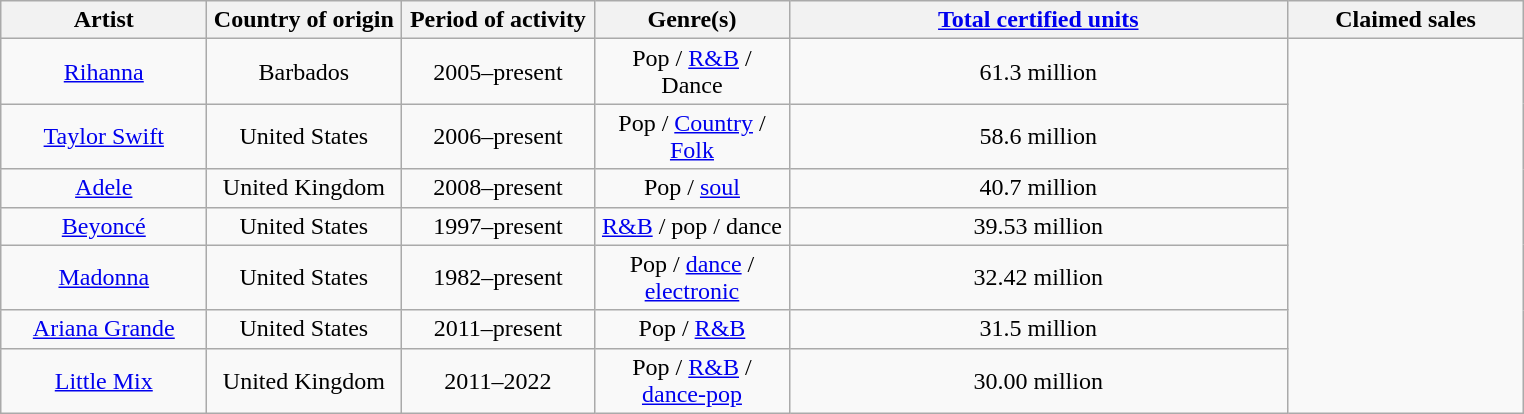<table class="wikitable plainrowheaders sortable" style="text-align:center;">
<tr>
<th scope="col" style="width:130px;">Artist</th>
<th scope="col" style="width:122px;">Country of origin</th>
<th scope="col" style="width:122px;">Period of activity</th>
<th scope="col" style="width:122px;">Genre(s)</th>
<th scope="col" style="width:325px;"><a href='#'>Total certified units</a></th>
<th scope="col" style="width:150px;">Claimed sales</th>
</tr>
<tr>
<td><a href='#'>Rihanna</a></td>
<td>Barbados</td>
<td>2005–present</td>
<td>Pop / <a href='#'>R&B</a> / Dance</td>
<td>61.3 million</td>
</tr>
<tr>
<td><a href='#'>Taylor Swift</a></td>
<td>United States</td>
<td>2006–present</td>
<td>Pop / <a href='#'>Country</a> / <a href='#'>Folk</a></td>
<td>58.6 million</td>
</tr>
<tr>
<td><a href='#'>Adele</a></td>
<td>United Kingdom</td>
<td>2008–present</td>
<td>Pop / <a href='#'>soul</a></td>
<td>40.7 million</td>
</tr>
<tr>
<td><a href='#'>Beyoncé</a></td>
<td>United States</td>
<td>1997–present</td>
<td><a href='#'>R&B</a> / pop / dance</td>
<td>39.53 million</td>
</tr>
<tr>
<td><a href='#'>Madonna</a></td>
<td>United States</td>
<td>1982–present</td>
<td>Pop / <a href='#'>dance</a> / <a href='#'>electronic</a></td>
<td>32.42 million</td>
</tr>
<tr>
<td><a href='#'>Ariana Grande</a></td>
<td>United States</td>
<td>2011–present</td>
<td>Pop / <a href='#'>R&B</a></td>
<td>31.5 million</td>
</tr>
<tr>
<td><a href='#'>Little Mix</a></td>
<td>United Kingdom</td>
<td>2011–2022</td>
<td>Pop / <a href='#'>R&B</a> / <a href='#'>dance-pop</a></td>
<td>30.00 million</td>
</tr>
</table>
